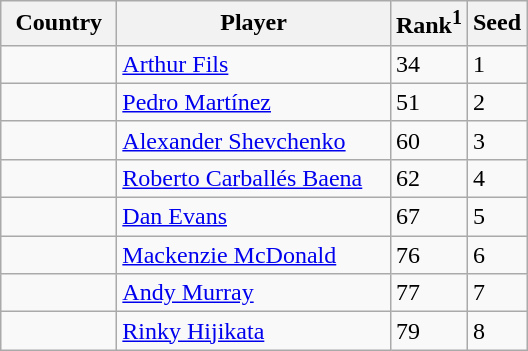<table class="sortable wikitable">
<tr>
<th width="70">Country</th>
<th width="175">Player</th>
<th>Rank<sup>1</sup></th>
<th>Seed</th>
</tr>
<tr>
<td></td>
<td><a href='#'>Arthur Fils</a></td>
<td>34</td>
<td>1</td>
</tr>
<tr>
<td></td>
<td><a href='#'>Pedro Martínez</a></td>
<td>51</td>
<td>2</td>
</tr>
<tr>
<td></td>
<td><a href='#'>Alexander Shevchenko</a></td>
<td>60</td>
<td>3</td>
</tr>
<tr>
<td></td>
<td><a href='#'>Roberto Carballés Baena</a></td>
<td>62</td>
<td>4</td>
</tr>
<tr>
<td></td>
<td><a href='#'>Dan Evans</a></td>
<td>67</td>
<td>5</td>
</tr>
<tr>
<td></td>
<td><a href='#'>Mackenzie McDonald</a></td>
<td>76</td>
<td>6</td>
</tr>
<tr>
<td></td>
<td><a href='#'>Andy Murray</a></td>
<td>77</td>
<td>7</td>
</tr>
<tr>
<td></td>
<td><a href='#'>Rinky Hijikata</a></td>
<td>79</td>
<td>8</td>
</tr>
</table>
